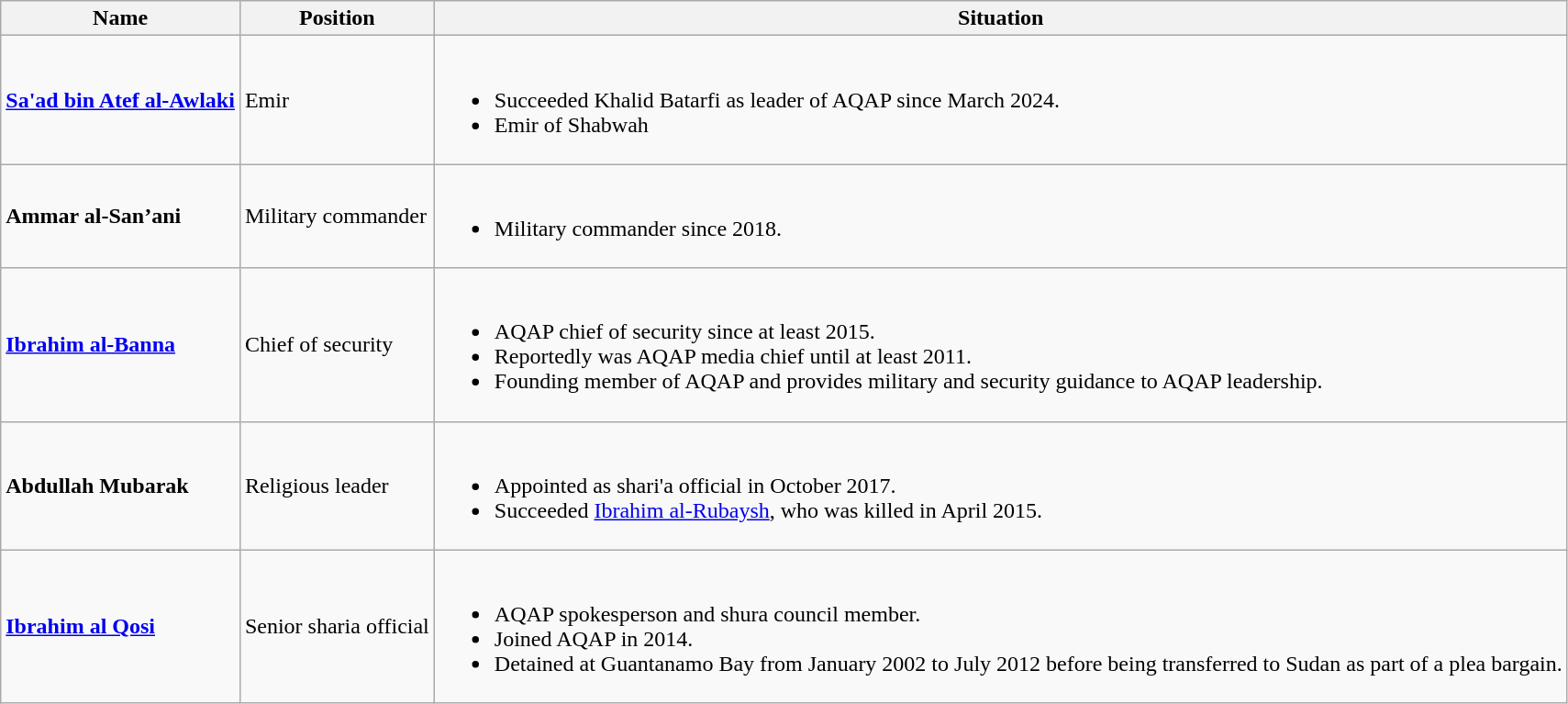<table class="wikitable sortable">
<tr>
<th>Name</th>
<th>Position</th>
<th>Situation</th>
</tr>
<tr>
<td><strong><a href='#'>Sa'ad bin Atef al-Awlaki</a></strong></td>
<td>Emir</td>
<td><br><ul><li>Succeeded Khalid Batarfi as leader of AQAP since March 2024.</li><li>Emir of Shabwah</li></ul></td>
</tr>
<tr>
<td><strong>Ammar al-San’ani</strong></td>
<td>Military commander</td>
<td><br><ul><li>Military commander since 2018.</li></ul></td>
</tr>
<tr>
<td><strong><a href='#'>Ibrahim al-Banna</a></strong></td>
<td>Chief of security</td>
<td><br><ul><li>AQAP chief of security since at least 2015.</li><li>Reportedly was AQAP media chief until at least 2011.</li><li>Founding member of AQAP and provides military and security guidance to AQAP leadership.</li></ul></td>
</tr>
<tr>
<td><strong>Abdullah Mubarak</strong></td>
<td>Religious leader</td>
<td><br><ul><li>Appointed as shari'a official in October 2017.</li><li>Succeeded <a href='#'>Ibrahim al-Rubaysh</a>, who was killed in April 2015.</li></ul></td>
</tr>
<tr>
<td><strong><a href='#'>Ibrahim al Qosi</a></strong></td>
<td>Senior sharia official</td>
<td><br><ul><li>AQAP spokesperson and shura council member.</li><li>Joined AQAP in 2014.</li><li>Detained at Guantanamo Bay from January 2002 to July 2012 before being transferred to Sudan as part of a plea bargain.</li></ul></td>
</tr>
</table>
